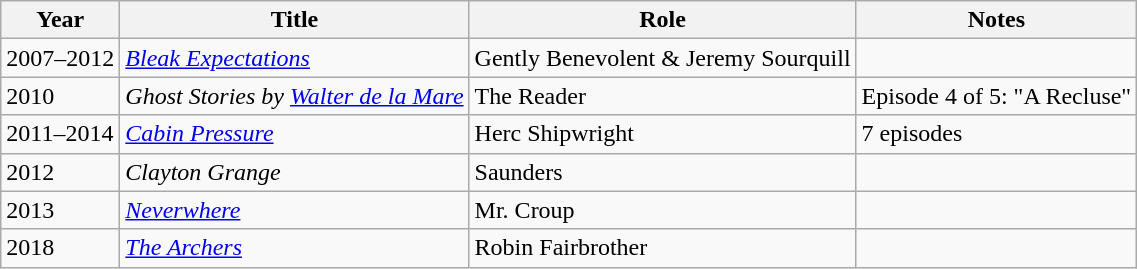<table class="wikitable sortable">
<tr>
<th>Year</th>
<th>Title</th>
<th>Role</th>
<th>Notes</th>
</tr>
<tr>
<td>2007–2012</td>
<td><em><a href='#'>Bleak Expectations</a></em></td>
<td>Gently Benevolent & Jeremy Sourquill</td>
<td></td>
</tr>
<tr>
<td>2010</td>
<td><em>Ghost Stories by <a href='#'>Walter de la Mare</a></em></td>
<td>The Reader</td>
<td>Episode 4 of 5: "A Recluse"</td>
</tr>
<tr>
<td>2011–2014</td>
<td><em><a href='#'>Cabin Pressure</a></em></td>
<td>Herc Shipwright</td>
<td>7 episodes</td>
</tr>
<tr>
<td>2012</td>
<td><em>Clayton Grange</em></td>
<td>Saunders</td>
<td></td>
</tr>
<tr>
<td>2013</td>
<td><em><a href='#'>Neverwhere</a></em></td>
<td>Mr. Croup</td>
<td></td>
</tr>
<tr>
<td>2018</td>
<td><em><a href='#'>The Archers</a></em></td>
<td>Robin Fairbrother</td>
<td></td>
</tr>
</table>
